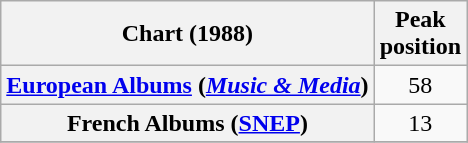<table class="wikitable sortable plainrowheaders" style="text-align:center">
<tr>
<th scope="col">Chart (1988)</th>
<th scope="col">Peak<br>position</th>
</tr>
<tr>
<th scope="row"><a href='#'>European Albums</a> (<em><a href='#'>Music & Media</a></em>)</th>
<td>58</td>
</tr>
<tr>
<th scope="row">French Albums (<a href='#'>SNEP</a>)</th>
<td>13</td>
</tr>
<tr>
</tr>
</table>
